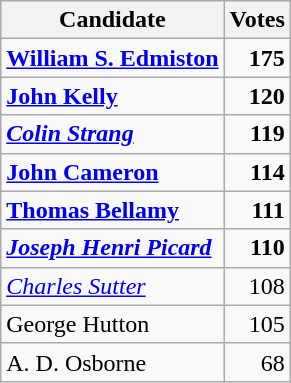<table class="wikitable">
<tr>
<th>Candidate</th>
<th>Votes</th>
</tr>
<tr>
<td><strong><a href='#'>William S. Edmiston</a></strong></td>
<td align="right"><strong>175</strong></td>
</tr>
<tr>
<td><strong><a href='#'>John Kelly</a></strong></td>
<td align="right"><strong>120</strong></td>
</tr>
<tr>
<td><strong><em><a href='#'>Colin Strang</a></em></strong></td>
<td align="right"><strong>119</strong></td>
</tr>
<tr>
<td><strong><a href='#'>John Cameron</a></strong></td>
<td align="right"><strong>114</strong></td>
</tr>
<tr>
<td><strong><a href='#'>Thomas Bellamy</a></strong></td>
<td align="right"><strong>111</strong></td>
</tr>
<tr>
<td><strong><em><a href='#'>Joseph Henri Picard</a></em></strong></td>
<td align="right"><strong>110</strong></td>
</tr>
<tr>
<td><em><a href='#'>Charles Sutter</a></em></td>
<td align="right">108</td>
</tr>
<tr>
<td>George Hutton</td>
<td align="right">105</td>
</tr>
<tr>
<td>A. D. Osborne</td>
<td align="right">68</td>
</tr>
</table>
